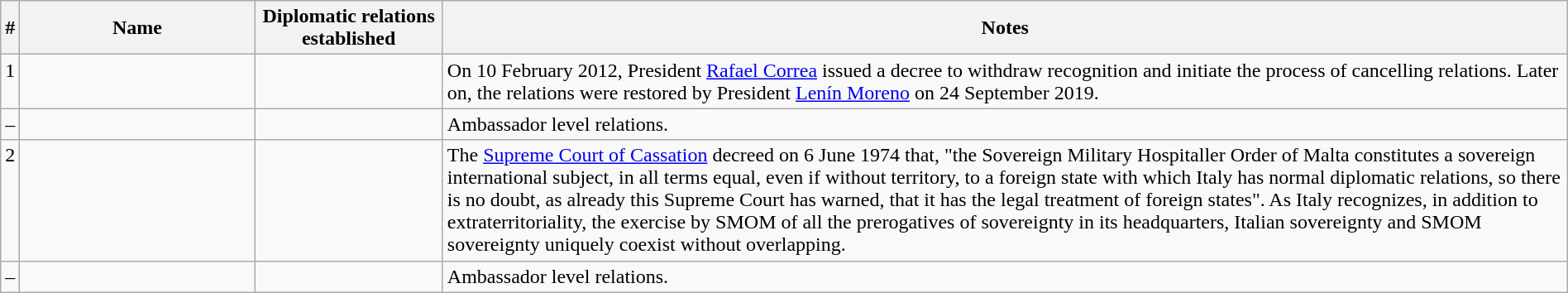<table class="wikitable sortable" style="width:100%; margin:auto;">
<tr>
<th>#</th>
<th style="width:15%;">Name</th>
<th style="width:12%;">Diplomatic relations established</th>
<th>Notes</th>
</tr>
<tr valign="top">
<td>1</td>
<td></td>
<td></td>
<td>On 10 February 2012, President <a href='#'>Rafael Correa</a> issued a decree to withdraw recognition and initiate the process of cancelling relations. Later on, the relations were restored by President <a href='#'>Lenín Moreno</a> on 24 September 2019.</td>
</tr>
<tr valign="top">
<td>–</td>
<td></td>
<td></td>
<td>Ambassador level relations.</td>
</tr>
<tr valign="top">
<td>2</td>
<td></td>
<td></td>
<td>The <a href='#'>Supreme Court of Cassation</a> decreed on 6 June 1974 that, "the Sovereign Military Hospitaller Order of Malta constitutes a sovereign international subject, in all terms equal, even if without territory, to a foreign state with which Italy has normal diplomatic relations, so there is no doubt, as already this Supreme Court has warned, that it has the legal treatment of foreign states". As Italy recognizes, in addition to extraterritoriality, the exercise by SMOM of all the prerogatives of sovereignty in its headquarters, Italian sovereignty and SMOM sovereignty uniquely coexist without overlapping.</td>
</tr>
<tr valign="top">
<td>–</td>
<td></td>
<td></td>
<td>Ambassador level relations.</td>
</tr>
</table>
